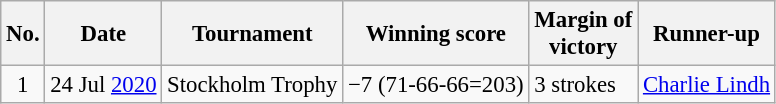<table class="wikitable" style="font-size:95%;">
<tr>
<th>No.</th>
<th>Date</th>
<th>Tournament</th>
<th>Winning score</th>
<th>Margin of<br>victory</th>
<th>Runner-up</th>
</tr>
<tr>
<td align=center>1</td>
<td align=right>24 Jul <a href='#'>2020</a></td>
<td>Stockholm Trophy</td>
<td>−7 (71-66-66=203)</td>
<td>3 strokes</td>
<td> <a href='#'>Charlie Lindh</a></td>
</tr>
</table>
